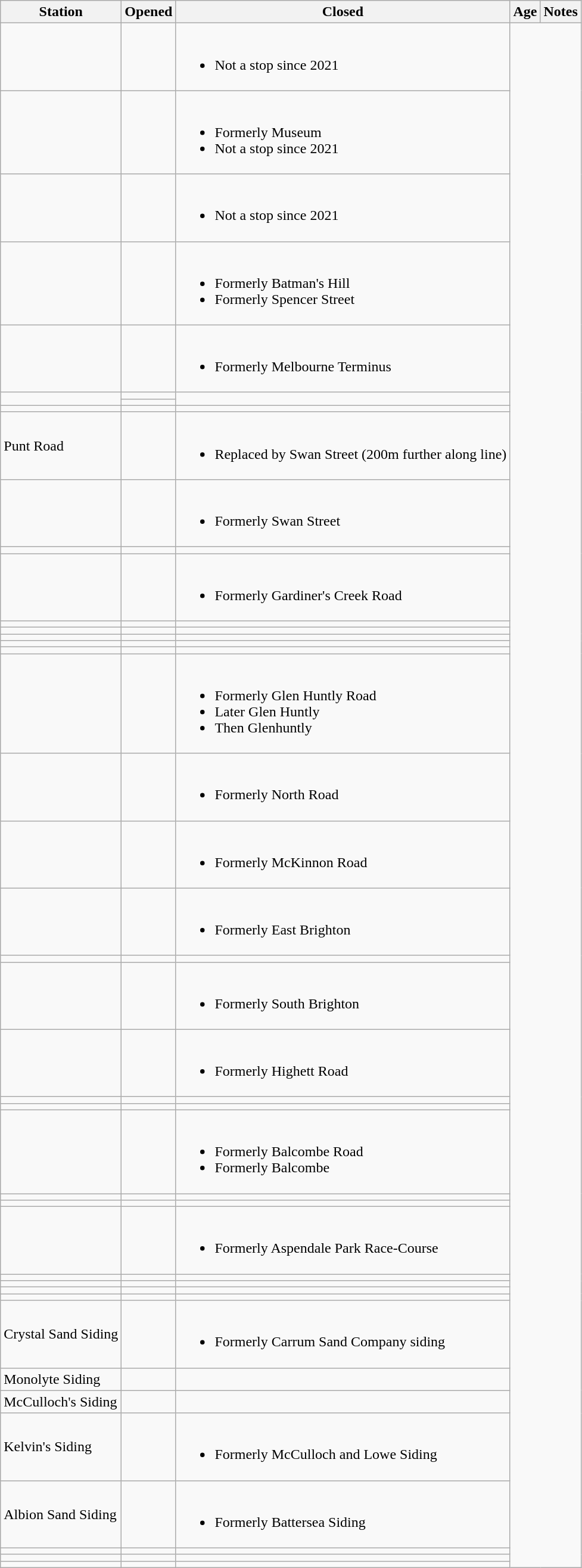<table class="wikitable sortable mw-collapsible mw-collapsed">
<tr>
<th>Station</th>
<th>Opened</th>
<th>Closed</th>
<th>Age</th>
<th scope=col class=unsortable>Notes</th>
</tr>
<tr>
<td></td>
<td></td>
<td><br><ul><li>Not a stop since 2021</li></ul></td>
</tr>
<tr>
<td></td>
<td></td>
<td><br><ul><li>Formerly Museum</li><li>Not a stop since 2021</li></ul></td>
</tr>
<tr>
<td></td>
<td></td>
<td><br><ul><li>Not a stop since 2021</li></ul></td>
</tr>
<tr>
<td></td>
<td></td>
<td><br><ul><li>Formerly Batman's Hill</li><li>Formerly Spencer Street</li></ul></td>
</tr>
<tr>
<td></td>
<td></td>
<td><br><ul><li>Formerly Melbourne Terminus</li></ul></td>
</tr>
<tr>
<td rowspan="2"></td>
<td></td>
<td rowspan="2"></td>
</tr>
<tr>
<td></td>
</tr>
<tr>
<td></td>
<td></td>
<td></td>
</tr>
<tr>
<td>Punt Road</td>
<td></td>
<td><br><ul><li>Replaced by Swan Street (200m further along line)</li></ul></td>
</tr>
<tr>
<td></td>
<td></td>
<td><br><ul><li>Formerly Swan Street</li></ul></td>
</tr>
<tr>
<td></td>
<td></td>
<td></td>
</tr>
<tr>
<td></td>
<td></td>
<td><br><ul><li>Formerly Gardiner's Creek Road</li></ul></td>
</tr>
<tr>
<td></td>
<td></td>
<td></td>
</tr>
<tr>
<td></td>
<td></td>
<td></td>
</tr>
<tr>
<td></td>
<td></td>
<td></td>
</tr>
<tr>
<td></td>
<td></td>
<td></td>
</tr>
<tr>
<td></td>
<td></td>
<td></td>
</tr>
<tr>
<td></td>
<td></td>
<td><br><ul><li>Formerly Glen Huntly Road</li><li>Later Glen Huntly</li><li>Then Glenhuntly</li></ul></td>
</tr>
<tr>
<td></td>
<td></td>
<td><br><ul><li>Formerly North Road</li></ul></td>
</tr>
<tr>
<td></td>
<td></td>
<td><br><ul><li>Formerly McKinnon Road</li></ul></td>
</tr>
<tr>
<td></td>
<td></td>
<td><br><ul><li>Formerly East Brighton</li></ul></td>
</tr>
<tr>
<td></td>
<td></td>
<td></td>
</tr>
<tr>
<td></td>
<td></td>
<td><br><ul><li>Formerly South Brighton</li></ul></td>
</tr>
<tr>
<td></td>
<td></td>
<td><br><ul><li>Formerly Highett Road</li></ul></td>
</tr>
<tr>
<td></td>
<td></td>
<td></td>
</tr>
<tr>
<td></td>
<td></td>
<td></td>
</tr>
<tr>
<td></td>
<td></td>
<td><br><ul><li>Formerly Balcombe Road</li><li>Formerly Balcombe</li></ul></td>
</tr>
<tr>
<td></td>
<td></td>
<td></td>
</tr>
<tr>
<td></td>
<td></td>
<td></td>
</tr>
<tr>
<td></td>
<td></td>
<td><br><ul><li>Formerly Aspendale Park Race-Course</li></ul></td>
</tr>
<tr>
<td></td>
<td></td>
<td></td>
</tr>
<tr>
<td></td>
<td></td>
<td></td>
</tr>
<tr>
<td></td>
<td></td>
<td></td>
</tr>
<tr>
<td></td>
<td></td>
<td></td>
</tr>
<tr>
<td>Crystal Sand Siding</td>
<td></td>
<td><br><ul><li>Formerly Carrum Sand Company siding</li></ul></td>
</tr>
<tr>
<td>Monolyte Siding</td>
<td></td>
<td></td>
</tr>
<tr>
<td>McCulloch's Siding</td>
<td></td>
<td></td>
</tr>
<tr>
<td>Kelvin's Siding</td>
<td></td>
<td><br><ul><li>Formerly McCulloch and Lowe Siding</li></ul></td>
</tr>
<tr>
<td>Albion Sand Siding</td>
<td></td>
<td><br><ul><li>Formerly Battersea Siding</li></ul></td>
</tr>
<tr>
<td></td>
<td></td>
<td></td>
</tr>
<tr>
<td></td>
<td></td>
<td></td>
</tr>
<tr>
<td></td>
<td></td>
<td></td>
</tr>
</table>
